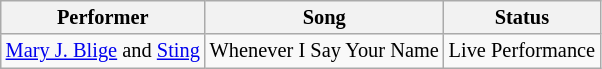<table class="wikitable" style="font-size:85%">
<tr>
<th>Performer</th>
<th>Song</th>
<th>Status</th>
</tr>
<tr>
<td> <a href='#'>Mary J. Blige</a> and  <a href='#'>Sting</a></td>
<td>Whenever I Say Your Name</td>
<td>Live Performance</td>
</tr>
</table>
